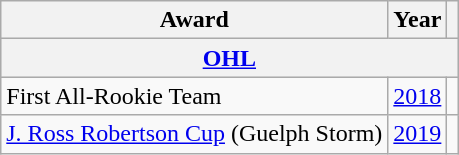<table class="wikitable">
<tr>
<th>Award</th>
<th>Year</th>
<th></th>
</tr>
<tr ALIGN="center" bgcolor="#e0e0e0">
<th colspan="3"><a href='#'>OHL</a></th>
</tr>
<tr>
<td>First All-Rookie Team</td>
<td><a href='#'>2018</a></td>
<td></td>
</tr>
<tr>
<td><a href='#'>J. Ross Robertson Cup</a> (Guelph Storm)</td>
<td><a href='#'>2019</a></td>
<td></td>
</tr>
</table>
